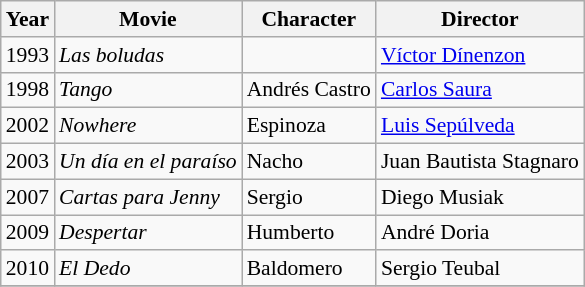<table class="wikitable" style="font-size: 90%;">
<tr>
<th>Year</th>
<th>Movie</th>
<th>Character</th>
<th>Director</th>
</tr>
<tr>
<td>1993</td>
<td><em>Las boludas</em></td>
<td></td>
<td><a href='#'>Víctor Dínenzon</a></td>
</tr>
<tr>
<td>1998</td>
<td><em>Tango</em></td>
<td>Andrés Castro</td>
<td><a href='#'>Carlos Saura</a></td>
</tr>
<tr>
<td>2002</td>
<td><em>Nowhere</em></td>
<td>Espinoza</td>
<td><a href='#'>Luis Sepúlveda</a></td>
</tr>
<tr>
<td>2003</td>
<td><em>Un día en el paraíso</em></td>
<td>Nacho</td>
<td>Juan Bautista Stagnaro</td>
</tr>
<tr>
<td>2007</td>
<td><em>Cartas para Jenny</em></td>
<td>Sergio</td>
<td>Diego Musiak</td>
</tr>
<tr>
<td>2009</td>
<td><em>Despertar</em></td>
<td>Humberto</td>
<td>André Doria</td>
</tr>
<tr>
<td>2010</td>
<td><em>El Dedo</em></td>
<td>Baldomero</td>
<td>Sergio Teubal</td>
</tr>
<tr>
</tr>
</table>
